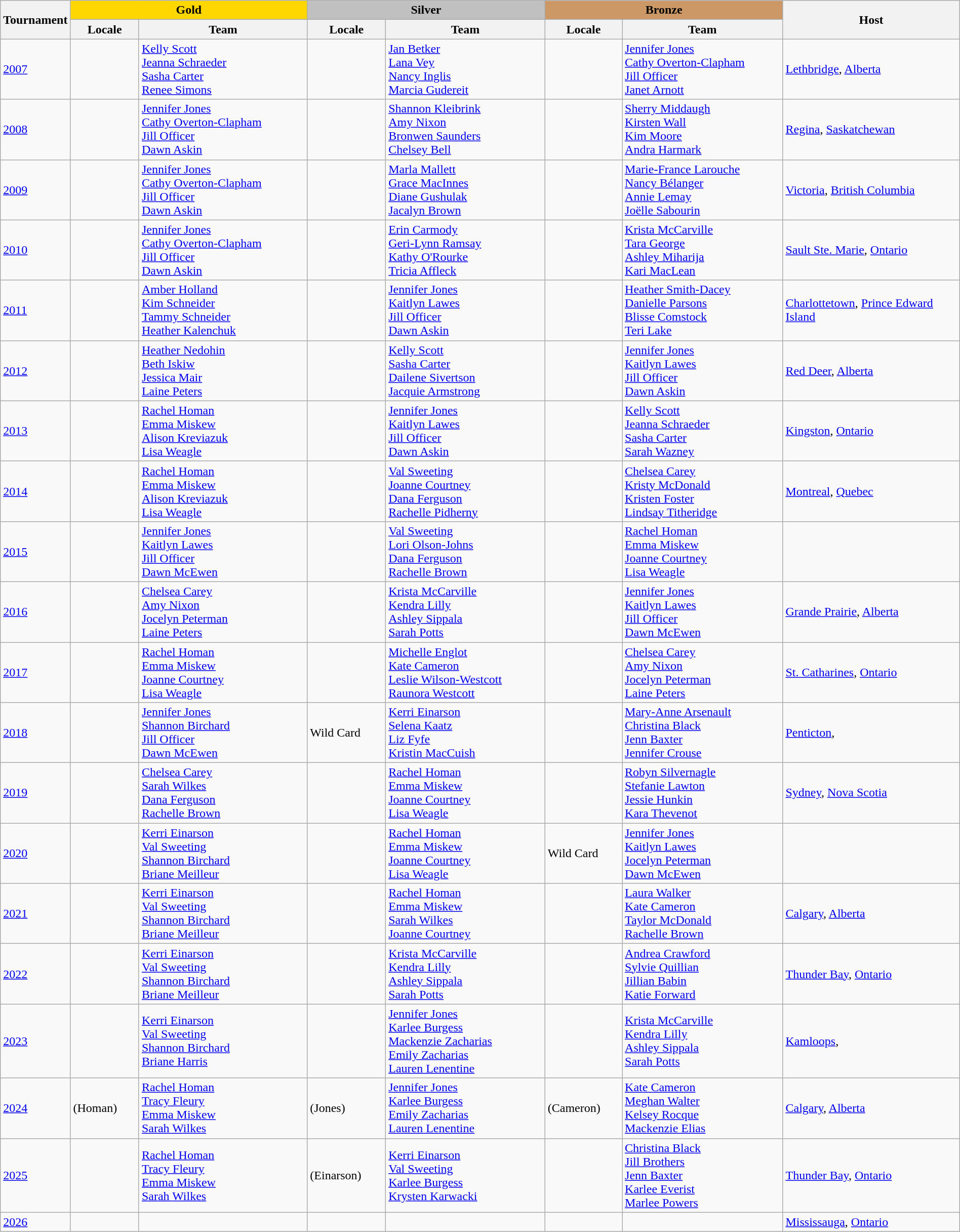<table class="wikitable" style="width:100%;">
<tr>
<th scope="col" rowspan="2" style="width:25px;">Tournament</th>
<th colspan="2"  style="background:gold; width:320px;">Gold</th>
<th colspan="2"  style="background:silver; width:320px;">Silver</th>
<th colspan="2"  style="background:#c96; width:320px;">Bronze</th>
<th scope="col" rowspan="2">Host</th>
</tr>
<tr>
<th scope="col">Locale</th>
<th scope="col">Team</th>
<th scope="col">Locale</th>
<th scope="col">Team</th>
<th scope="col">Locale</th>
<th scope="col">Team</th>
</tr>
<tr>
<td><a href='#'>2007</a></td>
<td></td>
<td><a href='#'>Kelly Scott</a> <br> <a href='#'>Jeanna Schraeder</a> <br> <a href='#'>Sasha Carter</a> <br> <a href='#'>Renee Simons</a></td>
<td></td>
<td><a href='#'>Jan Betker</a> <br> <a href='#'>Lana Vey</a> <br> <a href='#'>Nancy Inglis</a> <br> <a href='#'>Marcia Gudereit</a></td>
<td></td>
<td><a href='#'>Jennifer Jones</a> <br> <a href='#'>Cathy Overton-Clapham</a> <br> <a href='#'>Jill Officer</a> <br> <a href='#'>Janet Arnott</a></td>
<td><a href='#'>Lethbridge</a>, <a href='#'>Alberta</a></td>
</tr>
<tr>
<td><a href='#'>2008</a></td>
<td></td>
<td><a href='#'>Jennifer Jones</a> <br> <a href='#'>Cathy Overton-Clapham</a> <br> <a href='#'>Jill Officer</a> <br> <a href='#'>Dawn Askin</a></td>
<td></td>
<td><a href='#'>Shannon Kleibrink</a> <br> <a href='#'>Amy Nixon</a> <br> <a href='#'>Bronwen Saunders</a> <br> <a href='#'>Chelsey Bell</a></td>
<td></td>
<td><a href='#'>Sherry Middaugh</a> <br> <a href='#'>Kirsten Wall</a> <br> <a href='#'>Kim Moore</a> <br> <a href='#'>Andra Harmark</a></td>
<td><a href='#'>Regina</a>, <a href='#'>Saskatchewan</a></td>
</tr>
<tr>
<td><a href='#'>2009</a></td>
<td></td>
<td><a href='#'>Jennifer Jones</a> <br> <a href='#'>Cathy Overton-Clapham</a> <br> <a href='#'>Jill Officer</a> <br> <a href='#'>Dawn Askin</a></td>
<td></td>
<td><a href='#'>Marla Mallett</a> <br> <a href='#'>Grace MacInnes</a> <br> <a href='#'>Diane Gushulak</a> <br> <a href='#'>Jacalyn Brown</a></td>
<td></td>
<td><a href='#'>Marie-France Larouche</a> <br> <a href='#'>Nancy Bélanger</a> <br> <a href='#'>Annie Lemay</a> <br> <a href='#'>Joëlle Sabourin</a></td>
<td><a href='#'>Victoria</a>, <a href='#'>British Columbia</a></td>
</tr>
<tr>
<td><a href='#'>2010</a></td>
<td></td>
<td><a href='#'>Jennifer Jones</a> <br> <a href='#'>Cathy Overton-Clapham</a> <br> <a href='#'>Jill Officer</a> <br> <a href='#'>Dawn Askin</a></td>
<td></td>
<td><a href='#'>Erin Carmody</a> <br> <a href='#'>Geri-Lynn Ramsay</a> <br> <a href='#'>Kathy O'Rourke</a> <br> <a href='#'>Tricia Affleck</a></td>
<td></td>
<td><a href='#'>Krista McCarville</a> <br> <a href='#'>Tara George</a> <br> <a href='#'>Ashley Miharija</a> <br> <a href='#'>Kari MacLean</a></td>
<td><a href='#'>Sault Ste. Marie</a>, <a href='#'>Ontario</a></td>
</tr>
<tr>
<td><a href='#'>2011</a></td>
<td></td>
<td><a href='#'>Amber Holland</a> <br> <a href='#'>Kim Schneider</a> <br> <a href='#'>Tammy Schneider</a> <br> <a href='#'>Heather Kalenchuk</a></td>
<td></td>
<td><a href='#'>Jennifer Jones</a> <br> <a href='#'>Kaitlyn Lawes</a> <br> <a href='#'>Jill Officer</a> <br> <a href='#'>Dawn Askin</a></td>
<td></td>
<td><a href='#'>Heather Smith-Dacey</a> <br> <a href='#'>Danielle Parsons</a> <br> <a href='#'>Blisse Comstock</a> <br> <a href='#'>Teri Lake</a></td>
<td><a href='#'>Charlottetown</a>, <a href='#'>Prince Edward Island</a></td>
</tr>
<tr>
<td><a href='#'>2012</a></td>
<td></td>
<td><a href='#'>Heather Nedohin</a> <br> <a href='#'>Beth Iskiw</a> <br> <a href='#'>Jessica Mair</a> <br> <a href='#'>Laine Peters</a></td>
<td></td>
<td><a href='#'>Kelly Scott</a> <br> <a href='#'>Sasha Carter</a> <br> <a href='#'>Dailene Sivertson</a> <br> <a href='#'>Jacquie Armstrong</a></td>
<td></td>
<td><a href='#'>Jennifer Jones</a> <br> <a href='#'>Kaitlyn Lawes</a> <br> <a href='#'>Jill Officer</a> <br> <a href='#'>Dawn Askin</a></td>
<td><a href='#'>Red Deer</a>, <a href='#'>Alberta</a></td>
</tr>
<tr>
<td><a href='#'>2013</a></td>
<td></td>
<td><a href='#'>Rachel Homan</a> <br> <a href='#'>Emma Miskew</a> <br> <a href='#'>Alison Kreviazuk</a> <br> <a href='#'>Lisa Weagle</a></td>
<td></td>
<td><a href='#'>Jennifer Jones</a> <br> <a href='#'>Kaitlyn Lawes</a> <br> <a href='#'>Jill Officer</a> <br> <a href='#'>Dawn Askin</a></td>
<td></td>
<td><a href='#'>Kelly Scott</a> <br> <a href='#'>Jeanna Schraeder</a> <br> <a href='#'>Sasha Carter</a> <br> <a href='#'>Sarah Wazney</a></td>
<td><a href='#'>Kingston</a>, <a href='#'>Ontario</a></td>
</tr>
<tr>
<td><a href='#'>2014</a></td>
<td></td>
<td><a href='#'>Rachel Homan</a> <br> <a href='#'>Emma Miskew</a> <br> <a href='#'>Alison Kreviazuk</a> <br> <a href='#'>Lisa Weagle</a></td>
<td></td>
<td><a href='#'>Val Sweeting</a> <br> <a href='#'>Joanne Courtney</a> <br> <a href='#'>Dana Ferguson</a> <br> <a href='#'>Rachelle Pidherny</a></td>
<td></td>
<td><a href='#'>Chelsea Carey</a> <br> <a href='#'>Kristy McDonald</a> <br> <a href='#'>Kristen Foster</a> <br> <a href='#'>Lindsay Titheridge</a></td>
<td><a href='#'>Montreal</a>, <a href='#'>Quebec</a></td>
</tr>
<tr>
<td><a href='#'>2015</a></td>
<td></td>
<td><a href='#'>Jennifer Jones</a> <br> <a href='#'>Kaitlyn Lawes</a> <br> <a href='#'>Jill Officer</a> <br> <a href='#'>Dawn McEwen</a></td>
<td></td>
<td><a href='#'>Val Sweeting</a> <br> <a href='#'>Lori Olson-Johns</a> <br> <a href='#'>Dana Ferguson</a> <br> <a href='#'>Rachelle Brown</a></td>
<td></td>
<td><a href='#'>Rachel Homan</a> <br> <a href='#'>Emma Miskew</a> <br> <a href='#'>Joanne Courtney</a> <br> <a href='#'>Lisa Weagle</a></td>
<td></td>
</tr>
<tr>
<td><a href='#'>2016</a></td>
<td></td>
<td><a href='#'>Chelsea Carey</a> <br> <a href='#'>Amy Nixon</a> <br> <a href='#'>Jocelyn Peterman</a> <br> <a href='#'>Laine Peters</a></td>
<td></td>
<td><a href='#'>Krista McCarville</a> <br> <a href='#'>Kendra Lilly</a> <br> <a href='#'>Ashley Sippala</a> <br> <a href='#'>Sarah Potts</a></td>
<td></td>
<td><a href='#'>Jennifer Jones</a> <br> <a href='#'>Kaitlyn Lawes</a> <br> <a href='#'>Jill Officer</a> <br> <a href='#'>Dawn McEwen</a></td>
<td><a href='#'>Grande Prairie</a>, <a href='#'>Alberta</a></td>
</tr>
<tr>
<td><a href='#'>2017</a></td>
<td></td>
<td><a href='#'>Rachel Homan</a> <br> <a href='#'>Emma Miskew</a> <br> <a href='#'>Joanne Courtney</a> <br> <a href='#'>Lisa Weagle</a></td>
<td></td>
<td><a href='#'>Michelle Englot</a> <br> <a href='#'>Kate Cameron</a> <br> <a href='#'>Leslie Wilson-Westcott</a> <br> <a href='#'>Raunora Westcott</a></td>
<td></td>
<td><a href='#'>Chelsea Carey</a> <br> <a href='#'>Amy Nixon</a> <br> <a href='#'>Jocelyn Peterman</a> <br> <a href='#'>Laine Peters</a></td>
<td><a href='#'>St. Catharines</a>, <a href='#'>Ontario</a></td>
</tr>
<tr>
<td><a href='#'>2018</a></td>
<td></td>
<td><a href='#'>Jennifer Jones</a> <br> <a href='#'>Shannon Birchard</a> <br> <a href='#'>Jill Officer</a> <br> <a href='#'>Dawn McEwen</a></td>
<td> Wild Card</td>
<td><a href='#'>Kerri Einarson</a> <br> <a href='#'>Selena Kaatz</a> <br> <a href='#'>Liz Fyfe</a> <br> <a href='#'>Kristin MacCuish</a></td>
<td></td>
<td><a href='#'>Mary-Anne Arsenault</a> <br> <a href='#'>Christina Black</a> <br> <a href='#'>Jenn Baxter</a> <br> <a href='#'>Jennifer Crouse</a></td>
<td><a href='#'>Penticton</a>, </td>
</tr>
<tr>
<td><a href='#'>2019</a></td>
<td></td>
<td><a href='#'>Chelsea Carey</a> <br> <a href='#'>Sarah Wilkes</a> <br> <a href='#'>Dana Ferguson</a> <br> <a href='#'>Rachelle Brown</a></td>
<td></td>
<td><a href='#'>Rachel Homan</a> <br> <a href='#'>Emma Miskew</a> <br> <a href='#'>Joanne Courtney</a> <br> <a href='#'>Lisa Weagle</a></td>
<td></td>
<td><a href='#'>Robyn Silvernagle</a> <br> <a href='#'>Stefanie Lawton</a> <br> <a href='#'>Jessie Hunkin</a> <br> <a href='#'>Kara Thevenot</a></td>
<td><a href='#'>Sydney</a>, <a href='#'>Nova Scotia</a></td>
</tr>
<tr>
<td><a href='#'>2020</a></td>
<td></td>
<td><a href='#'>Kerri Einarson</a> <br> <a href='#'>Val Sweeting</a> <br> <a href='#'>Shannon Birchard</a> <br> <a href='#'>Briane Meilleur</a></td>
<td></td>
<td><a href='#'>Rachel Homan</a> <br> <a href='#'>Emma Miskew</a> <br> <a href='#'>Joanne Courtney</a> <br> <a href='#'>Lisa Weagle</a></td>
<td> Wild Card</td>
<td><a href='#'>Jennifer Jones</a> <br> <a href='#'>Kaitlyn Lawes</a> <br> <a href='#'>Jocelyn Peterman</a> <br> <a href='#'>Dawn McEwen</a></td>
<td></td>
</tr>
<tr>
<td><a href='#'>2021</a></td>
<td></td>
<td><a href='#'>Kerri Einarson</a> <br> <a href='#'>Val Sweeting</a> <br> <a href='#'>Shannon Birchard</a> <br> <a href='#'>Briane Meilleur</a></td>
<td></td>
<td><a href='#'>Rachel Homan</a> <br> <a href='#'>Emma Miskew</a> <br> <a href='#'>Sarah Wilkes</a> <br> <a href='#'>Joanne Courtney</a></td>
<td></td>
<td><a href='#'>Laura Walker</a> <br> <a href='#'>Kate Cameron</a> <br> <a href='#'>Taylor McDonald</a> <br> <a href='#'>Rachelle Brown</a></td>
<td><a href='#'>Calgary</a>, <a href='#'>Alberta</a></td>
</tr>
<tr>
<td><a href='#'>2022</a></td>
<td></td>
<td><a href='#'>Kerri Einarson</a> <br> <a href='#'>Val Sweeting</a> <br> <a href='#'>Shannon Birchard</a> <br> <a href='#'>Briane Meilleur</a></td>
<td></td>
<td><a href='#'>Krista McCarville</a> <br> <a href='#'>Kendra Lilly</a> <br> <a href='#'>Ashley Sippala</a> <br> <a href='#'>Sarah Potts</a></td>
<td></td>
<td><a href='#'>Andrea Crawford</a> <br> <a href='#'>Sylvie Quillian</a> <br> <a href='#'>Jillian Babin</a> <br> <a href='#'>Katie Forward</a></td>
<td><a href='#'>Thunder Bay</a>, <a href='#'>Ontario</a></td>
</tr>
<tr>
<td><a href='#'>2023</a></td>
<td></td>
<td><a href='#'>Kerri Einarson</a> <br> <a href='#'>Val Sweeting</a> <br> <a href='#'>Shannon Birchard</a> <br> <a href='#'>Briane Harris</a></td>
<td></td>
<td><a href='#'>Jennifer Jones</a> <br> <a href='#'>Karlee Burgess</a> <br> <a href='#'>Mackenzie Zacharias</a> <br> <a href='#'>Emily Zacharias</a> <br> <a href='#'>Lauren Lenentine</a></td>
<td></td>
<td><a href='#'>Krista McCarville</a> <br> <a href='#'>Kendra Lilly</a> <br> <a href='#'>Ashley Sippala</a> <br> <a href='#'>Sarah Potts</a></td>
<td><a href='#'>Kamloops</a>, </td>
</tr>
<tr>
<td><a href='#'>2024</a></td>
<td> (Homan)</td>
<td><a href='#'>Rachel Homan</a> <br> <a href='#'>Tracy Fleury</a> <br> <a href='#'>Emma Miskew</a> <br> <a href='#'>Sarah Wilkes</a></td>
<td> (Jones)</td>
<td><a href='#'>Jennifer Jones</a> <br> <a href='#'>Karlee Burgess</a> <br> <a href='#'>Emily Zacharias</a> <br> <a href='#'>Lauren Lenentine</a></td>
<td> (Cameron)</td>
<td><a href='#'>Kate Cameron</a> <br> <a href='#'>Meghan Walter</a> <br> <a href='#'>Kelsey Rocque</a> <br> <a href='#'>Mackenzie Elias</a></td>
<td><a href='#'>Calgary</a>, <a href='#'>Alberta</a></td>
</tr>
<tr>
<td><a href='#'>2025</a></td>
<td></td>
<td><a href='#'>Rachel Homan</a> <br> <a href='#'>Tracy Fleury</a> <br> <a href='#'>Emma Miskew</a> <br> <a href='#'>Sarah Wilkes</a></td>
<td> (Einarson)</td>
<td><a href='#'>Kerri Einarson</a> <br> <a href='#'>Val Sweeting</a> <br> <a href='#'>Karlee Burgess</a> <br> <a href='#'>Krysten Karwacki</a></td>
<td></td>
<td><a href='#'>Christina Black</a> <br> <a href='#'>Jill Brothers</a> <br> <a href='#'>Jenn Baxter</a> <br> <a href='#'>Karlee Everist</a> <br> <a href='#'>Marlee Powers</a></td>
<td><a href='#'>Thunder Bay</a>, <a href='#'>Ontario</a></td>
</tr>
<tr>
<td><a href='#'>2026</a></td>
<td></td>
<td></td>
<td></td>
<td></td>
<td></td>
<td></td>
<td><a href='#'>Mississauga</a>, <a href='#'>Ontario</a></td>
</tr>
</table>
